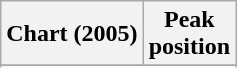<table class="wikitable sortable plainrowheaders">
<tr>
<th>Chart (2005)</th>
<th>Peak<br>position</th>
</tr>
<tr>
</tr>
<tr>
</tr>
<tr>
</tr>
<tr>
</tr>
<tr>
</tr>
</table>
